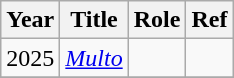<table class="wikitable">
<tr>
<th>Year</th>
<th>Title</th>
<th>Role</th>
<th>Ref</th>
</tr>
<tr>
<td>2025</td>
<td><em><a href='#'>Multo</a></em></td>
<td></td>
<td></td>
</tr>
<tr>
</tr>
</table>
